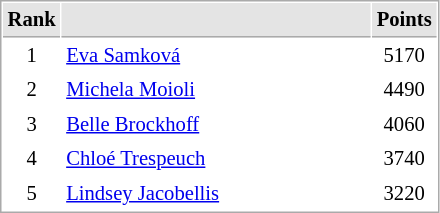<table cellspacing="1" cellpadding="3" style="border:1px solid #aaa; font-size:86%;">
<tr style="background:#e4e4e4;">
<th style="border-bottom:1px solid #aaa; width:10px;">Rank</th>
<th style="border-bottom:1px solid #aaa; width:200px;"></th>
<th style="border-bottom:1px solid #aaa; width:20px;">Points</th>
</tr>
<tr>
<td align=center>1</td>
<td> <a href='#'>Eva Samková</a></td>
<td align=center>5170</td>
</tr>
<tr>
<td align=center>2</td>
<td> <a href='#'>Michela Moioli</a></td>
<td align=center>4490</td>
</tr>
<tr>
<td align=center>3</td>
<td> <a href='#'>Belle Brockhoff</a></td>
<td align=center>4060</td>
</tr>
<tr>
<td align=center>4</td>
<td> <a href='#'>Chloé Trespeuch</a></td>
<td align=center>3740</td>
</tr>
<tr>
<td align=center>5</td>
<td> <a href='#'>Lindsey Jacobellis</a></td>
<td align=center>3220</td>
</tr>
</table>
